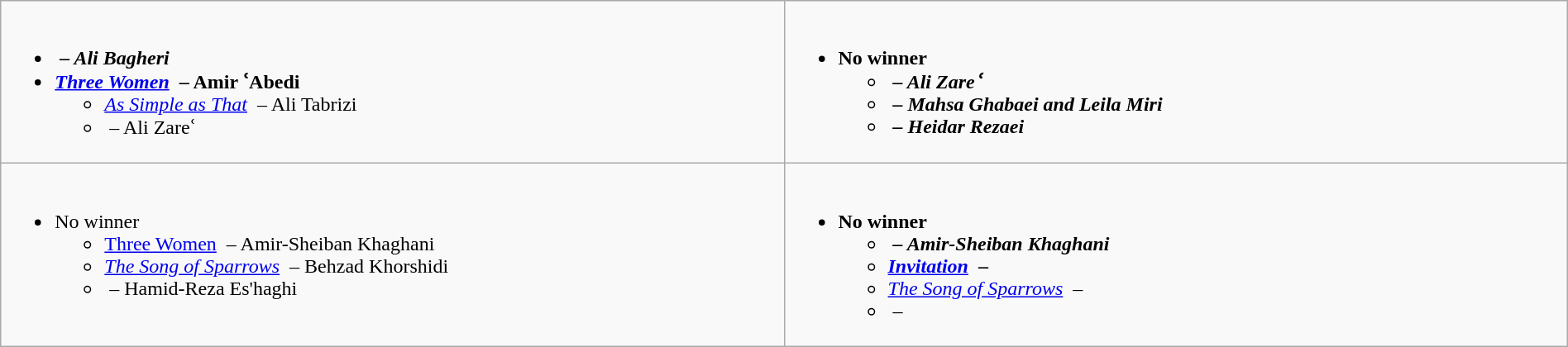<table class=wikitable width="100%">
<tr>
<td valign="top" width="50%"><br><ul><li><strong><em><em>  – Ali Bagheri<strong></li><li></em></strong><a href='#'>Three Women</a></em>  – Amir ʿAbedi</strong><ul><li><em><a href='#'>As Simple as That</a></em>  – Ali Tabrizi</li><li><em></em>  – Ali Zareʿ</li></ul></li></ul></td>
<td valign="top" width="50%"><br><ul><li><strong>No winner</strong><ul><li><strong><em><em>  – Ali Zareʿ<strong></li><li></em><em>  – Mahsa Ghabaei and Leila Miri</li><li></em><em>  – Heidar Rezaei</li></ul></li></ul></td>
</tr>
<tr>
<td valign="top" width="50%"><br><ul><li></strong>No winner<strong><ul><li></em></strong><a href='#'>Three Women</a></em>  – Amir-Sheiban Khaghani</strong></li><li><em><a href='#'>The Song of Sparrows</a></em>  – Behzad Khorshidi</li><li><em></em>  – Hamid-Reza Es'haghi</li></ul></li></ul></td>
<td valign="top" width="50%"><br><ul><li><strong>No winner</strong><ul><li><strong><em><em>  – Amir-Sheiban Khaghani<strong></li><li></em></strong><a href='#'>Invitation</a></em>  – </strong></li><li><em><a href='#'>The Song of Sparrows</a></em>  – </li><li><em></em>  – </li></ul></li></ul></td>
</tr>
</table>
